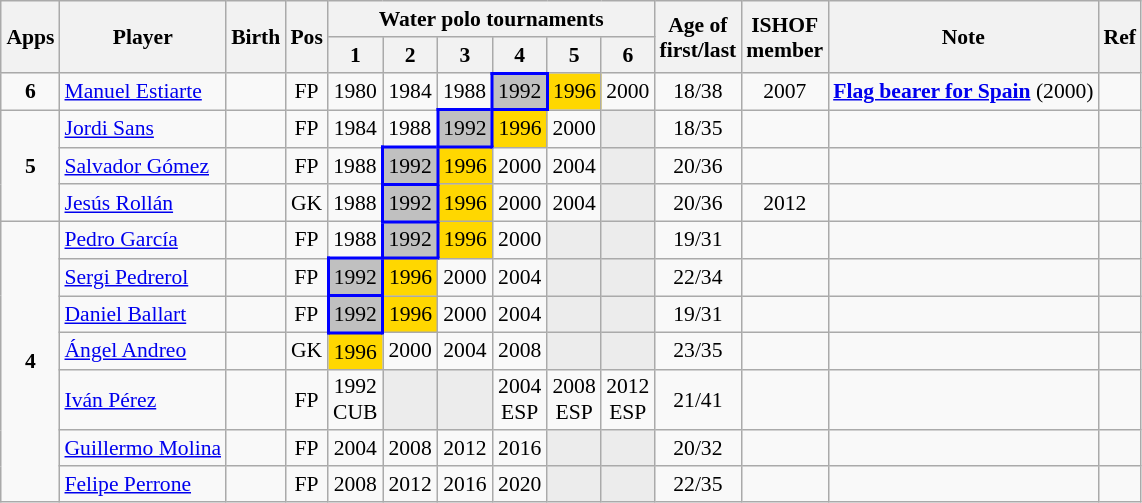<table class="wikitable sortable" style="text-align: center; font-size: 90%; margin-left: 1em;">
<tr>
<th rowspan="2">Apps</th>
<th rowspan="2">Player</th>
<th rowspan="2">Birth</th>
<th rowspan="2">Pos</th>
<th colspan="6">Water polo tournaments</th>
<th rowspan="2">Age of<br>first/last</th>
<th rowspan="2">ISHOF<br>member</th>
<th rowspan="2">Note</th>
<th rowspan="2" class="unsortable">Ref</th>
</tr>
<tr>
<th>1</th>
<th style="width: 2em;" class="unsortable">2</th>
<th style="width: 2em;" class="unsortable">3</th>
<th style="width: 2em;" class="unsortable">4</th>
<th style="width: 2em;" class="unsortable">5</th>
<th style="width: 2em;" class="unsortable">6</th>
</tr>
<tr>
<td><strong>6</strong></td>
<td style="text-align: left;" data-sort-value="Estiarte, Manuel"><a href='#'>Manuel Estiarte</a></td>
<td></td>
<td>FP</td>
<td>1980</td>
<td>1984</td>
<td>1988</td>
<td style="border: 2px solid blue; background-color: silver;">1992</td>
<td style="background-color: gold;">1996</td>
<td>2000</td>
<td>18/38</td>
<td>2007</td>
<td style="text-align: left;"><strong><a href='#'>Flag bearer for Spain</a></strong> (2000)</td>
<td></td>
</tr>
<tr>
<td rowspan="3"><strong>5</strong></td>
<td style="text-align: left;" data-sort-value="Sans, Jordi"><a href='#'>Jordi Sans</a></td>
<td></td>
<td>FP</td>
<td>1984</td>
<td>1988</td>
<td style="border: 2px solid blue; background-color: silver;">1992</td>
<td style="background-color: gold;">1996</td>
<td>2000</td>
<td style="background-color: #ececec;"></td>
<td>18/35</td>
<td></td>
<td style="text-align: left;"></td>
<td></td>
</tr>
<tr>
<td style="text-align: left;" data-sort-value="Gómez, Salvador"><a href='#'>Salvador Gómez</a></td>
<td></td>
<td>FP</td>
<td>1988</td>
<td style="border: 2px solid blue; background-color: silver;">1992</td>
<td style="background-color: gold;">1996</td>
<td>2000</td>
<td>2004</td>
<td style="background-color: #ececec;"></td>
<td>20/36</td>
<td></td>
<td style="text-align: left;"></td>
<td></td>
</tr>
<tr>
<td style="text-align: left;" data-sort-value="Rollán, Jesús"><a href='#'>Jesús Rollán</a></td>
<td></td>
<td>GK</td>
<td>1988</td>
<td style="border: 2px solid blue; background-color: silver;">1992</td>
<td style="background-color: gold;">1996</td>
<td>2000</td>
<td>2004</td>
<td style="background-color: #ececec;"></td>
<td>20/36</td>
<td>2012</td>
<td style="text-align: left;"></td>
<td></td>
</tr>
<tr>
<td rowspan="7"><strong>4</strong></td>
<td style="text-align: left;" data-sort-value="García, Pedro"><a href='#'>Pedro García</a></td>
<td></td>
<td>FP</td>
<td>1988</td>
<td style="border: 2px solid blue; background-color: silver;">1992</td>
<td style="background-color: gold;">1996</td>
<td>2000</td>
<td style="background-color: #ececec;"></td>
<td style="background-color: #ececec;"></td>
<td>19/31</td>
<td></td>
<td style="text-align: left;"></td>
<td></td>
</tr>
<tr>
<td style="text-align: left;" data-sort-value="Pedrerol, Sergi"><a href='#'>Sergi Pedrerol</a></td>
<td></td>
<td>FP</td>
<td style="border: 2px solid blue; background-color: silver;">1992</td>
<td style="background-color: gold;">1996</td>
<td>2000</td>
<td>2004</td>
<td style="background-color: #ececec;"></td>
<td style="background-color: #ececec;"></td>
<td>22/34</td>
<td></td>
<td style="text-align: left;"></td>
<td></td>
</tr>
<tr>
<td style="text-align: left;" data-sort-value="Ballart, Daniel"><a href='#'>Daniel Ballart</a></td>
<td></td>
<td>FP</td>
<td style="border: 2px solid blue; background-color: silver;">1992</td>
<td style="background-color: gold;">1996</td>
<td>2000</td>
<td>2004</td>
<td style="background-color: #ececec;"></td>
<td style="background-color: #ececec;"></td>
<td>19/31</td>
<td></td>
<td style="text-align: left;"></td>
<td></td>
</tr>
<tr>
<td style="text-align: left;" data-sort-value="Andreo, Ángel"><a href='#'>Ángel Andreo</a></td>
<td></td>
<td>GK</td>
<td style="background-color: gold;">1996</td>
<td>2000</td>
<td>2004</td>
<td>2008</td>
<td style="background-color: #ececec;"></td>
<td style="background-color: #ececec;"></td>
<td>23/35</td>
<td></td>
<td style="text-align: left;"></td>
<td></td>
</tr>
<tr>
<td style="text-align: left;" data-sort-value="Pérez, Iván"><a href='#'>Iván Pérez</a></td>
<td></td>
<td>FP</td>
<td>1992<br>CUB</td>
<td style="background-color: #ececec;"></td>
<td style="background-color: #ececec;"></td>
<td>2004<br>ESP</td>
<td>2008<br>ESP</td>
<td>2012<br>ESP</td>
<td>21/41</td>
<td></td>
<td style="text-align: left;"></td>
<td></td>
</tr>
<tr>
<td style="text-align: left;" data-sort-value="Molina, Guillermo"><a href='#'>Guillermo Molina</a></td>
<td></td>
<td>FP</td>
<td>2004</td>
<td>2008</td>
<td>2012</td>
<td>2016</td>
<td style="background-color: #ececec;"></td>
<td style="background-color: #ececec;"></td>
<td>20/32</td>
<td></td>
<td style="text-align: left;"></td>
<td></td>
</tr>
<tr>
<td style="text-align: left;" data-sort-value="Perrone, Felipe"><a href='#'>Felipe Perrone</a></td>
<td></td>
<td>FP</td>
<td>2008</td>
<td>2012</td>
<td>2016</td>
<td>2020</td>
<td style="background-color: #ececec;"></td>
<td style="background-color: #ececec;"></td>
<td>22/35</td>
<td></td>
<td style="text-align: left;"></td>
<td></td>
</tr>
</table>
